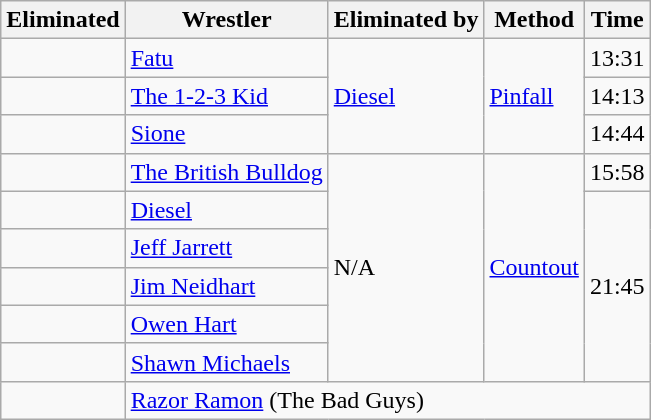<table class="wikitable sortable">
<tr>
<th>Eliminated</th>
<th>Wrestler</th>
<th>Eliminated by</th>
<th>Method</th>
<th>Time</th>
</tr>
<tr>
<td></td>
<td><a href='#'>Fatu</a></td>
<td rowspan="3"><a href='#'>Diesel</a></td>
<td rowspan="3"><a href='#'>Pinfall</a></td>
<td>13:31</td>
</tr>
<tr>
<td></td>
<td><a href='#'>The 1-2-3 Kid</a></td>
<td>14:13</td>
</tr>
<tr>
<td></td>
<td><a href='#'>Sione</a></td>
<td>14:44</td>
</tr>
<tr>
<td></td>
<td><a href='#'>The British Bulldog</a></td>
<td rowspan="6">N/A</td>
<td rowspan="6"><a href='#'>Countout</a></td>
<td>15:58</td>
</tr>
<tr>
<td></td>
<td><a href='#'>Diesel</a></td>
<td rowspan="5">21:45</td>
</tr>
<tr>
<td></td>
<td><a href='#'>Jeff Jarrett</a></td>
</tr>
<tr>
<td></td>
<td><a href='#'>Jim Neidhart</a></td>
</tr>
<tr>
<td></td>
<td><a href='#'>Owen Hart</a></td>
</tr>
<tr>
<td></td>
<td><a href='#'>Shawn Michaels</a></td>
</tr>
<tr>
<td></td>
<td colspan="4"><a href='#'>Razor Ramon</a> (The Bad Guys)</td>
</tr>
</table>
